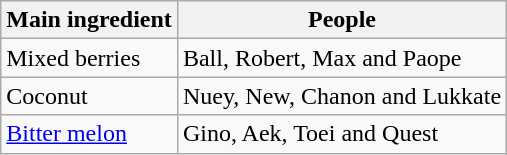<table class="wikitable">
<tr>
<th>Main ingredient</th>
<th>People</th>
</tr>
<tr>
<td>Mixed berries</td>
<td>Ball, Robert, Max and Paope</td>
</tr>
<tr>
<td>Coconut</td>
<td>Nuey, New, Chanon and Lukkate</td>
</tr>
<tr>
<td><a href='#'>Bitter melon</a></td>
<td>Gino, Aek, Toei and Quest</td>
</tr>
</table>
